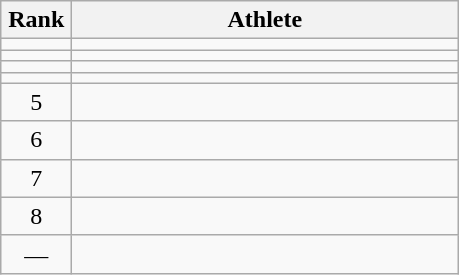<table class="wikitable" style="text-align: center;">
<tr>
<th width=40>Rank</th>
<th width=250>Athlete</th>
</tr>
<tr>
<td></td>
<td align="left"></td>
</tr>
<tr>
<td></td>
<td align="left"></td>
</tr>
<tr>
<td></td>
<td align="left"></td>
</tr>
<tr>
<td></td>
<td align="left"></td>
</tr>
<tr>
<td>5</td>
<td align="left"></td>
</tr>
<tr>
<td>6</td>
<td align="left"></td>
</tr>
<tr>
<td>7</td>
<td align="left"></td>
</tr>
<tr>
<td>8</td>
<td align="left"></td>
</tr>
<tr>
<td>—</td>
<td align="left"></td>
</tr>
</table>
